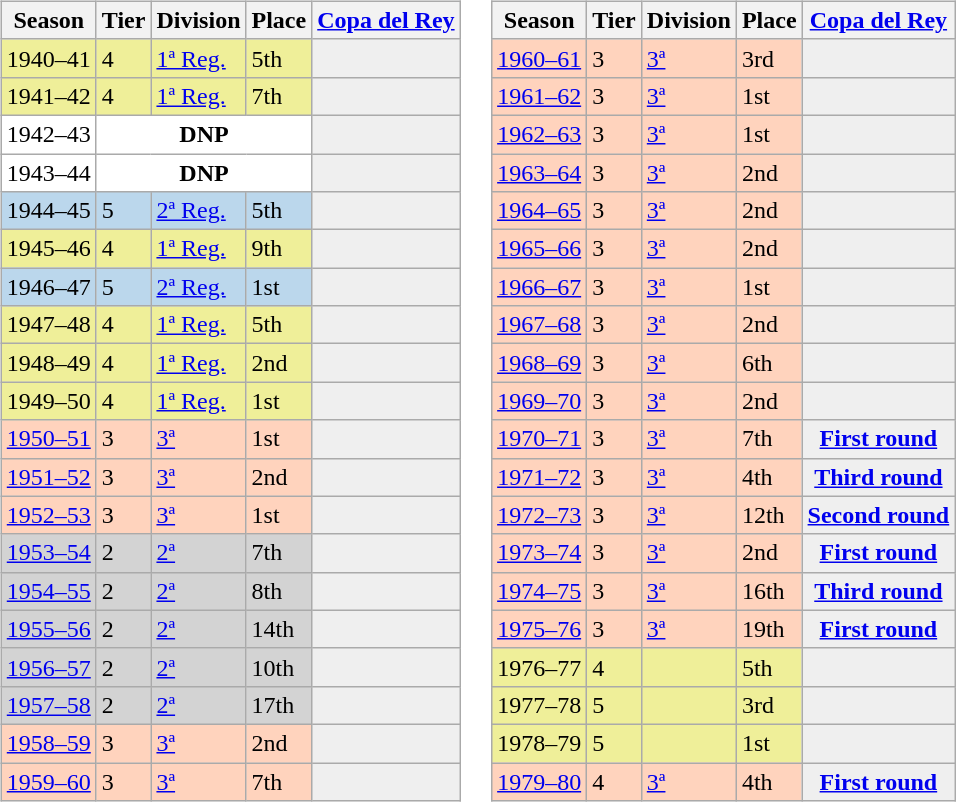<table>
<tr>
<td valign="top" width=0%><br><table class="wikitable">
<tr style="background:#f0f6fa;">
<th>Season</th>
<th>Tier</th>
<th>Division</th>
<th>Place</th>
<th><a href='#'>Copa del Rey</a></th>
</tr>
<tr>
<td style="background:#EFEF99;">1940–41</td>
<td style="background:#EFEF99;">4</td>
<td style="background:#EFEF99;"><a href='#'>1ª Reg.</a></td>
<td style="background:#EFEF99;">5th</td>
<th style="background:#efefef;"></th>
</tr>
<tr>
<td style="background:#EFEF99;">1941–42</td>
<td style="background:#EFEF99;">4</td>
<td style="background:#EFEF99;"><a href='#'>1ª Reg.</a></td>
<td style="background:#EFEF99;">7th</td>
<th style="background:#efefef;"></th>
</tr>
<tr>
<td style="background:#FFFFFF;">1942–43</td>
<th style="background:#FFFFFF;" colspan="3">DNP</th>
<th style="background:#efefef;"></th>
</tr>
<tr>
<td style="background:#FFFFFF;">1943–44</td>
<th style="background:#FFFFFF;" colspan="3">DNP</th>
<th style="background:#efefef;"></th>
</tr>
<tr>
<td style="background:#BBD7EC;">1944–45</td>
<td style="background:#BBD7EC;">5</td>
<td style="background:#BBD7EC;"><a href='#'>2ª Reg.</a></td>
<td style="background:#BBD7EC;">5th</td>
<th style="background:#efefef;"></th>
</tr>
<tr>
<td style="background:#EFEF99;">1945–46</td>
<td style="background:#EFEF99;">4</td>
<td style="background:#EFEF99;"><a href='#'>1ª Reg.</a></td>
<td style="background:#EFEF99;">9th</td>
<th style="background:#efefef;"></th>
</tr>
<tr>
<td style="background:#BBD7EC;">1946–47</td>
<td style="background:#BBD7EC;">5</td>
<td style="background:#BBD7EC;"><a href='#'>2ª Reg.</a></td>
<td style="background:#BBD7EC;">1st</td>
<th style="background:#efefef;"></th>
</tr>
<tr>
<td style="background:#EFEF99;">1947–48</td>
<td style="background:#EFEF99;">4</td>
<td style="background:#EFEF99;"><a href='#'>1ª Reg.</a></td>
<td style="background:#EFEF99;">5th</td>
<th style="background:#efefef;"></th>
</tr>
<tr>
<td style="background:#EFEF99;">1948–49</td>
<td style="background:#EFEF99;">4</td>
<td style="background:#EFEF99;"><a href='#'>1ª Reg.</a></td>
<td style="background:#EFEF99;">2nd</td>
<th style="background:#efefef;"></th>
</tr>
<tr>
<td style="background:#EFEF99;">1949–50</td>
<td style="background:#EFEF99;">4</td>
<td style="background:#EFEF99;"><a href='#'>1ª Reg.</a></td>
<td style="background:#EFEF99;">1st</td>
<th style="background:#efefef;"></th>
</tr>
<tr>
<td style="background:#FFD3BD;"><a href='#'>1950–51</a></td>
<td style="background:#FFD3BD;">3</td>
<td style="background:#FFD3BD;"><a href='#'>3ª</a></td>
<td style="background:#FFD3BD;">1st</td>
<th style="background:#efefef;"></th>
</tr>
<tr>
<td style="background:#FFD3BD;"><a href='#'>1951–52</a></td>
<td style="background:#FFD3BD;">3</td>
<td style="background:#FFD3BD;"><a href='#'>3ª</a></td>
<td style="background:#FFD3BD;">2nd</td>
<th style="background:#efefef;"></th>
</tr>
<tr>
<td style="background:#FFD3BD;"><a href='#'>1952–53</a></td>
<td style="background:#FFD3BD;">3</td>
<td style="background:#FFD3BD;"><a href='#'>3ª</a></td>
<td style="background:#FFD3BD;">1st</td>
<th style="background:#efefef;"></th>
</tr>
<tr>
<td style="background:#D3D3D3;"><a href='#'>1953–54</a></td>
<td style="background:#D3D3D3;">2</td>
<td style="background:#D3D3D3;"><a href='#'>2ª</a></td>
<td style="background:#D3D3D3;">7th</td>
<th style="background:#efefef;"></th>
</tr>
<tr>
<td style="background:#D3D3D3;"><a href='#'>1954–55</a></td>
<td style="background:#D3D3D3;">2</td>
<td style="background:#D3D3D3;"><a href='#'>2ª</a></td>
<td style="background:#D3D3D3;">8th</td>
<th style="background:#efefef;"></th>
</tr>
<tr>
<td style="background:#D3D3D3;"><a href='#'>1955–56</a></td>
<td style="background:#D3D3D3;">2</td>
<td style="background:#D3D3D3;"><a href='#'>2ª</a></td>
<td style="background:#D3D3D3;">14th</td>
<th style="background:#efefef;"></th>
</tr>
<tr>
<td style="background:#D3D3D3;"><a href='#'>1956–57</a></td>
<td style="background:#D3D3D3;">2</td>
<td style="background:#D3D3D3;"><a href='#'>2ª</a></td>
<td style="background:#D3D3D3;">10th</td>
<th style="background:#efefef;"></th>
</tr>
<tr>
<td style="background:#D3D3D3;"><a href='#'>1957–58</a></td>
<td style="background:#D3D3D3;">2</td>
<td style="background:#D3D3D3;"><a href='#'>2ª</a></td>
<td style="background:#D3D3D3;">17th</td>
<th style="background:#efefef;"></th>
</tr>
<tr>
<td style="background:#FFD3BD;"><a href='#'>1958–59</a></td>
<td style="background:#FFD3BD;">3</td>
<td style="background:#FFD3BD;"><a href='#'>3ª</a></td>
<td style="background:#FFD3BD;">2nd</td>
<th style="background:#efefef;"></th>
</tr>
<tr>
<td style="background:#FFD3BD;"><a href='#'>1959–60</a></td>
<td style="background:#FFD3BD;">3</td>
<td style="background:#FFD3BD;"><a href='#'>3ª</a></td>
<td style="background:#FFD3BD;">7th</td>
<th style="background:#efefef;"></th>
</tr>
</table>
</td>
<td valign="top" width=0%><br><table class="wikitable">
<tr style="background:#f0f6fa;">
<th>Season</th>
<th>Tier</th>
<th>Division</th>
<th>Place</th>
<th><a href='#'>Copa del Rey</a></th>
</tr>
<tr>
<td style="background:#FFD3BD;"><a href='#'>1960–61</a></td>
<td style="background:#FFD3BD;">3</td>
<td style="background:#FFD3BD;"><a href='#'>3ª</a></td>
<td style="background:#FFD3BD;">3rd</td>
<th style="background:#efefef;"></th>
</tr>
<tr>
<td style="background:#FFD3BD;"><a href='#'>1961–62</a></td>
<td style="background:#FFD3BD;">3</td>
<td style="background:#FFD3BD;"><a href='#'>3ª</a></td>
<td style="background:#FFD3BD;">1st</td>
<th style="background:#efefef;"></th>
</tr>
<tr>
<td style="background:#FFD3BD;"><a href='#'>1962–63</a></td>
<td style="background:#FFD3BD;">3</td>
<td style="background:#FFD3BD;"><a href='#'>3ª</a></td>
<td style="background:#FFD3BD;">1st</td>
<th style="background:#efefef;"></th>
</tr>
<tr>
<td style="background:#FFD3BD;"><a href='#'>1963–64</a></td>
<td style="background:#FFD3BD;">3</td>
<td style="background:#FFD3BD;"><a href='#'>3ª</a></td>
<td style="background:#FFD3BD;">2nd</td>
<th style="background:#efefef;"></th>
</tr>
<tr>
<td style="background:#FFD3BD;"><a href='#'>1964–65</a></td>
<td style="background:#FFD3BD;">3</td>
<td style="background:#FFD3BD;"><a href='#'>3ª</a></td>
<td style="background:#FFD3BD;">2nd</td>
<th style="background:#efefef;"></th>
</tr>
<tr>
<td style="background:#FFD3BD;"><a href='#'>1965–66</a></td>
<td style="background:#FFD3BD;">3</td>
<td style="background:#FFD3BD;"><a href='#'>3ª</a></td>
<td style="background:#FFD3BD;">2nd</td>
<th style="background:#efefef;"></th>
</tr>
<tr>
<td style="background:#FFD3BD;"><a href='#'>1966–67</a></td>
<td style="background:#FFD3BD;">3</td>
<td style="background:#FFD3BD;"><a href='#'>3ª</a></td>
<td style="background:#FFD3BD;">1st</td>
<th style="background:#efefef;"></th>
</tr>
<tr>
<td style="background:#FFD3BD;"><a href='#'>1967–68</a></td>
<td style="background:#FFD3BD;">3</td>
<td style="background:#FFD3BD;"><a href='#'>3ª</a></td>
<td style="background:#FFD3BD;">2nd</td>
<th style="background:#efefef;"></th>
</tr>
<tr>
<td style="background:#FFD3BD;"><a href='#'>1968–69</a></td>
<td style="background:#FFD3BD;">3</td>
<td style="background:#FFD3BD;"><a href='#'>3ª</a></td>
<td style="background:#FFD3BD;">6th</td>
<th style="background:#efefef;"></th>
</tr>
<tr>
<td style="background:#FFD3BD;"><a href='#'>1969–70</a></td>
<td style="background:#FFD3BD;">3</td>
<td style="background:#FFD3BD;"><a href='#'>3ª</a></td>
<td style="background:#FFD3BD;">2nd</td>
<th style="background:#efefef;"></th>
</tr>
<tr>
<td style="background:#FFD3BD;"><a href='#'>1970–71</a></td>
<td style="background:#FFD3BD;">3</td>
<td style="background:#FFD3BD;"><a href='#'>3ª</a></td>
<td style="background:#FFD3BD;">7th</td>
<th style="background:#efefef;"><a href='#'>First round</a></th>
</tr>
<tr>
<td style="background:#FFD3BD;"><a href='#'>1971–72</a></td>
<td style="background:#FFD3BD;">3</td>
<td style="background:#FFD3BD;"><a href='#'>3ª</a></td>
<td style="background:#FFD3BD;">4th</td>
<th style="background:#efefef;"><a href='#'>Third round</a></th>
</tr>
<tr>
<td style="background:#FFD3BD;"><a href='#'>1972–73</a></td>
<td style="background:#FFD3BD;">3</td>
<td style="background:#FFD3BD;"><a href='#'>3ª</a></td>
<td style="background:#FFD3BD;">12th</td>
<th style="background:#efefef;"><a href='#'>Second round</a></th>
</tr>
<tr>
<td style="background:#FFD3BD;"><a href='#'>1973–74</a></td>
<td style="background:#FFD3BD;">3</td>
<td style="background:#FFD3BD;"><a href='#'>3ª</a></td>
<td style="background:#FFD3BD;">2nd</td>
<th style="background:#efefef;"><a href='#'>First round</a></th>
</tr>
<tr>
<td style="background:#FFD3BD;"><a href='#'>1974–75</a></td>
<td style="background:#FFD3BD;">3</td>
<td style="background:#FFD3BD;"><a href='#'>3ª</a></td>
<td style="background:#FFD3BD;">16th</td>
<th style="background:#efefef;"><a href='#'>Third round</a></th>
</tr>
<tr>
<td style="background:#FFD3BD;"><a href='#'>1975–76</a></td>
<td style="background:#FFD3BD;">3</td>
<td style="background:#FFD3BD;"><a href='#'>3ª</a></td>
<td style="background:#FFD3BD;">19th</td>
<th style="background:#efefef;"><a href='#'>First round</a></th>
</tr>
<tr>
<td style="background:#EFEF99;">1976–77</td>
<td style="background:#EFEF99;">4</td>
<td style="background:#EFEF99;"></td>
<td style="background:#EFEF99;">5th</td>
<th style="background:#efefef;"></th>
</tr>
<tr>
<td style="background:#EFEF99;">1977–78</td>
<td style="background:#EFEF99;">5</td>
<td style="background:#EFEF99;"></td>
<td style="background:#EFEF99;">3rd</td>
<th style="background:#efefef;"></th>
</tr>
<tr>
<td style="background:#EFEF99;">1978–79</td>
<td style="background:#EFEF99;">5</td>
<td style="background:#EFEF99;"></td>
<td style="background:#EFEF99;">1st</td>
<th style="background:#efefef;"></th>
</tr>
<tr>
<td style="background:#FFD3BD;"><a href='#'>1979–80</a></td>
<td style="background:#FFD3BD;">4</td>
<td style="background:#FFD3BD;"><a href='#'>3ª</a></td>
<td style="background:#FFD3BD;">4th</td>
<th style="background:#efefef;"><a href='#'>First round</a></th>
</tr>
</table>
</td>
</tr>
</table>
